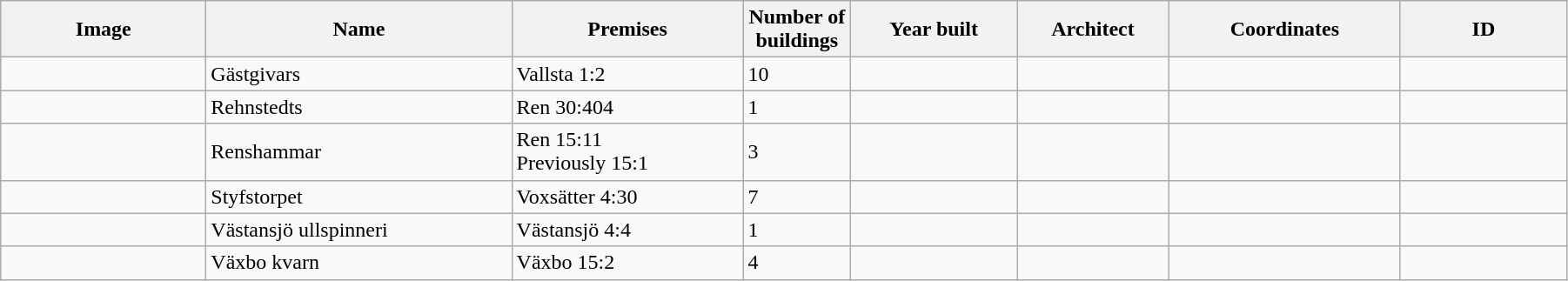<table class="wikitable" width="95%">
<tr>
<th width="150">Image</th>
<th>Name</th>
<th>Premises</th>
<th width="75">Number of<br>buildings</th>
<th width="120">Year built</th>
<th>Architect</th>
<th width="170">Coordinates</th>
<th width="120">ID</th>
</tr>
<tr>
<td></td>
<td>Gästgivars</td>
<td>Vallsta 1:2</td>
<td>10</td>
<td></td>
<td></td>
<td></td>
<td></td>
</tr>
<tr>
<td></td>
<td>Rehnstedts</td>
<td>Ren 30:404</td>
<td>1</td>
<td></td>
<td></td>
<td></td>
<td></td>
</tr>
<tr>
<td></td>
<td>Renshammar</td>
<td>Ren 15:11<br>Previously 15:1</td>
<td>3</td>
<td></td>
<td></td>
<td></td>
<td></td>
</tr>
<tr>
<td></td>
<td>Styfstorpet</td>
<td>Voxsätter 4:30</td>
<td>7</td>
<td></td>
<td></td>
<td></td>
<td></td>
</tr>
<tr>
<td></td>
<td>Västansjö ullspinneri</td>
<td>Västansjö 4:4</td>
<td>1</td>
<td></td>
<td></td>
<td></td>
<td></td>
</tr>
<tr>
<td></td>
<td>Växbo kvarn</td>
<td>Växbo 15:2</td>
<td>4</td>
<td></td>
<td></td>
<td></td>
<td></td>
</tr>
</table>
